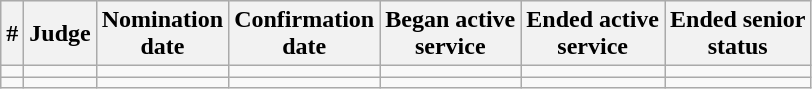<table class="sortable wikitable">
<tr bgcolor="#ececec">
<th>#</th>
<th>Judge</th>
<th>Nomination<br>date</th>
<th>Confirmation<br>date</th>
<th>Began active<br>service</th>
<th>Ended active<br>service</th>
<th>Ended senior<br>status</th>
</tr>
<tr>
<td></td>
<td></td>
<td></td>
<td></td>
<td></td>
<td></td>
<td></td>
</tr>
<tr>
<td></td>
<td></td>
<td></td>
<td></td>
<td></td>
<td></td>
<td align="center"></td>
</tr>
</table>
